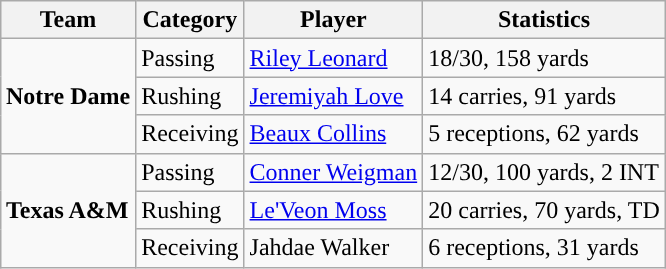<table class="wikitable" style="float: right;">
<tr>
<th>Team</th>
<th>Category</th>
<th>Player</th>
<th>Statistics</th>
</tr>
<tr>
<td rowspan=3><strong>Notre Dame</strong></td>
<td>Passing</td>
<td><a href='#'>Riley Leonard</a></td>
<td>18/30, 158 yards</td>
</tr>
<tr>
<td>Rushing</td>
<td><a href='#'>Jeremiyah Love</a></td>
<td>14 carries, 91 yards</td>
</tr>
<tr>
<td>Receiving</td>
<td><a href='#'>Beaux Collins</a></td>
<td>5 receptions, 62 yards</td>
</tr>
<tr>
<td rowspan=3><strong>Texas A&M</strong></td>
<td>Passing</td>
<td><a href='#'>Conner Weigman</a></td>
<td>12/30, 100 yards, 2 INT</td>
</tr>
<tr>
<td>Rushing</td>
<td><a href='#'>Le'Veon Moss</a></td>
<td>20 carries, 70 yards, TD</td>
</tr>
<tr>
<td>Receiving</td>
<td>Jahdae Walker</td>
<td>6 receptions, 31 yards</td>
</tr>
</table>
